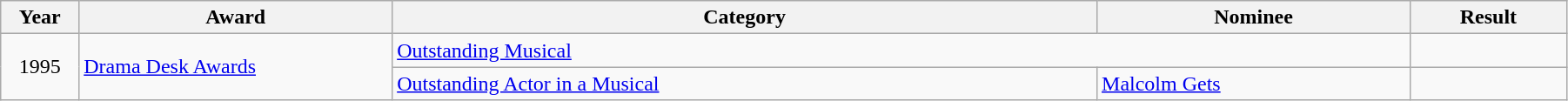<table class="wikitable" width="95%">
<tr>
<th width="5%">Year</th>
<th width="20%">Award</th>
<th width="45%">Category</th>
<th width="20%">Nominee</th>
<th width="10%">Result</th>
</tr>
<tr>
<td rowspan="2" align="center">1995</td>
<td rowspan="2"><a href='#'>Drama Desk Awards</a></td>
<td colspan="2"><a href='#'>Outstanding Musical</a></td>
<td></td>
</tr>
<tr>
<td><a href='#'>Outstanding Actor in a Musical</a></td>
<td><a href='#'>Malcolm Gets</a></td>
<td></td>
</tr>
</table>
